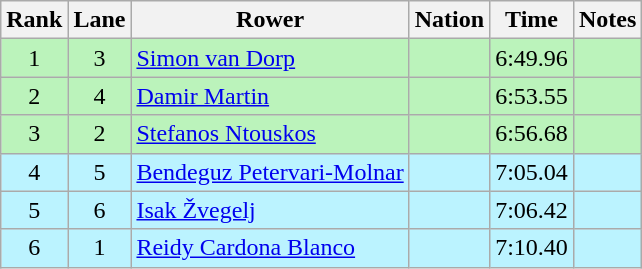<table class="wikitable sortable" style="text-align:center">
<tr>
<th>Rank</th>
<th>Lane</th>
<th>Rower</th>
<th>Nation</th>
<th>Time</th>
<th>Notes</th>
</tr>
<tr bgcolor="bbf3bb">
<td>1</td>
<td>3</td>
<td align=left><a href='#'>Simon van Dorp</a></td>
<td align=left></td>
<td>6:49.96</td>
<td></td>
</tr>
<tr bgcolor="bbf3bb">
<td>2</td>
<td>4</td>
<td align=left><a href='#'>Damir Martin</a></td>
<td align=left></td>
<td>6:53.55</td>
<td></td>
</tr>
<tr bgcolor="bbf3bb">
<td>3</td>
<td>2</td>
<td align=left><a href='#'>Stefanos Ntouskos</a></td>
<td align=left></td>
<td>6:56.68</td>
<td></td>
</tr>
<tr bgcolor="bbf3ff">
<td>4</td>
<td>5</td>
<td align=left><a href='#'>Bendeguz Petervari-Molnar</a></td>
<td align=left></td>
<td>7:05.04</td>
<td></td>
</tr>
<tr bgcolor="bbf3ff">
<td>5</td>
<td>6</td>
<td align=left><a href='#'>Isak Žvegelj</a></td>
<td align=left></td>
<td>7:06.42</td>
<td></td>
</tr>
<tr bgcolor="bbf3ff">
<td>6</td>
<td>1</td>
<td align=left><a href='#'>Reidy Cardona Blanco</a></td>
<td align=left></td>
<td>7:10.40</td>
<td></td>
</tr>
</table>
